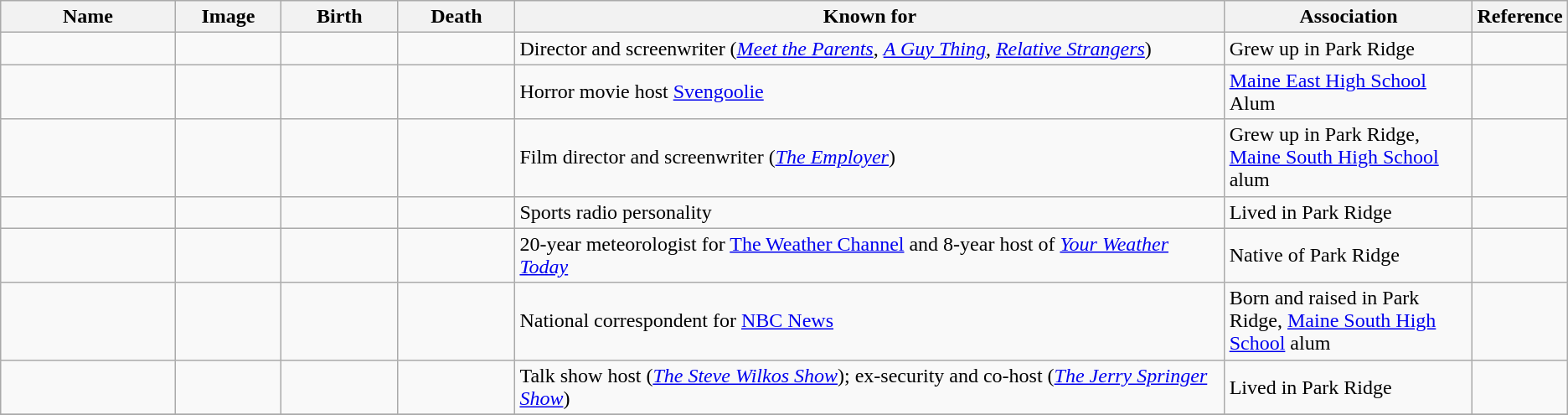<table class="wikitable sortable">
<tr>
<th scope="col" width="140">Name</th>
<th scope="col" width="80" class="unsortable">Image</th>
<th scope="col" width="90">Birth</th>
<th scope="col" width="90">Death</th>
<th scope="col" width="600" class="unsortable">Known for</th>
<th scope="col" width="200" class="unsortable">Association</th>
<th scope="col" width="30" class="unsortable">Reference</th>
</tr>
<tr>
<td></td>
<td></td>
<td align=right></td>
<td></td>
<td>Director and screenwriter (<em><a href='#'>Meet the Parents</a></em>, <em><a href='#'>A Guy Thing</a></em>, <em><a href='#'>Relative Strangers</a></em>)</td>
<td>Grew up in Park Ridge</td>
<td align="center"></td>
</tr>
<tr>
<td></td>
<td></td>
<td align=right></td>
<td></td>
<td>Horror movie host <a href='#'>Svengoolie</a></td>
<td><a href='#'>Maine East High School</a> Alum</td>
<td align="center"></td>
</tr>
<tr>
<td></td>
<td></td>
<td></td>
<td></td>
<td>Film director and screenwriter (<em><a href='#'>The Employer</a></em>)</td>
<td>Grew up in Park Ridge, <a href='#'>Maine South High School</a> alum</td>
<td align="center"></td>
</tr>
<tr>
<td></td>
<td></td>
<td align=right></td>
<td></td>
<td>Sports radio personality</td>
<td>Lived in Park Ridge</td>
<td align="center"></td>
</tr>
<tr>
<td></td>
<td></td>
<td></td>
<td></td>
<td>20-year meteorologist for <a href='#'>The Weather Channel</a> and 8-year host of <em><a href='#'>Your Weather Today</a></em></td>
<td>Native of Park Ridge</td>
<td align="center"></td>
</tr>
<tr>
<td></td>
<td></td>
<td align=right></td>
<td></td>
<td>National correspondent for <a href='#'>NBC News</a></td>
<td>Born and raised in Park Ridge, <a href='#'>Maine South High School</a> alum</td>
<td align="center"></td>
</tr>
<tr>
<td></td>
<td></td>
<td align=right></td>
<td></td>
<td>Talk show host (<em><a href='#'>The Steve Wilkos Show</a></em>); ex-security and co-host (<em><a href='#'>The Jerry Springer Show</a></em>)</td>
<td>Lived in Park Ridge</td>
<td align="center"></td>
</tr>
<tr>
</tr>
</table>
